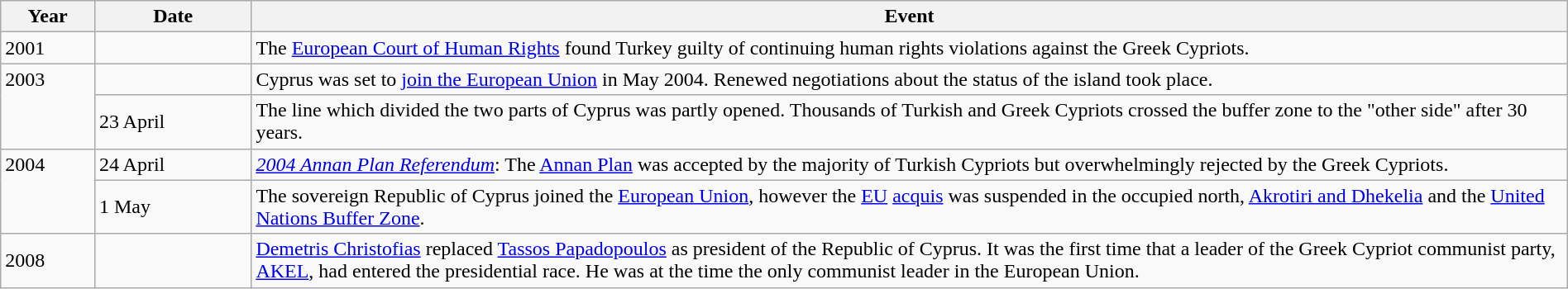<table class="wikitable" width="100%">
<tr>
<th style="width:6%">Year</th>
<th style="width:10%">Date</th>
<th>Event</th>
</tr>
<tr>
<td>2001</td>
<td></td>
<td>The <a href='#'>European Court of Human Rights</a> found Turkey guilty of continuing human rights violations against the Greek Cypriots.</td>
</tr>
<tr>
<td rowspan="2" style="vertical-align:top">2003</td>
<td></td>
<td>Cyprus was set to <a href='#'>join the European Union</a> in May 2004. Renewed negotiations about the status of the island took place.</td>
</tr>
<tr>
<td>23 April</td>
<td>The line which divided the two parts of Cyprus was partly opened. Thousands of Turkish and Greek Cypriots crossed the buffer zone to the "other side" after 30 years.</td>
</tr>
<tr>
<td rowspan="2" style="vertical-align:top">2004</td>
<td>24 April</td>
<td><em><a href='#'>2004 Annan Plan Referendum</a></em>: The <a href='#'>Annan Plan</a> was accepted by the majority of Turkish Cypriots but overwhelmingly rejected by the Greek Cypriots.</td>
</tr>
<tr>
<td>1 May</td>
<td>The sovereign Republic of Cyprus joined the <a href='#'>European Union</a>, however the <a href='#'>EU</a> <a href='#'>acquis</a> was suspended in the occupied north, <a href='#'>Akrotiri and Dhekelia</a> and the <a href='#'>United Nations Buffer Zone</a>.</td>
</tr>
<tr>
<td>2008</td>
<td></td>
<td><a href='#'>Demetris Christofias</a> replaced <a href='#'>Tassos Papadopoulos</a> as president of the Republic of Cyprus. It was the first time that a leader of the Greek Cypriot communist party, <a href='#'>AKEL</a>, had entered the presidential race. He was at the time the only communist leader in the European Union.</td>
</tr>
</table>
